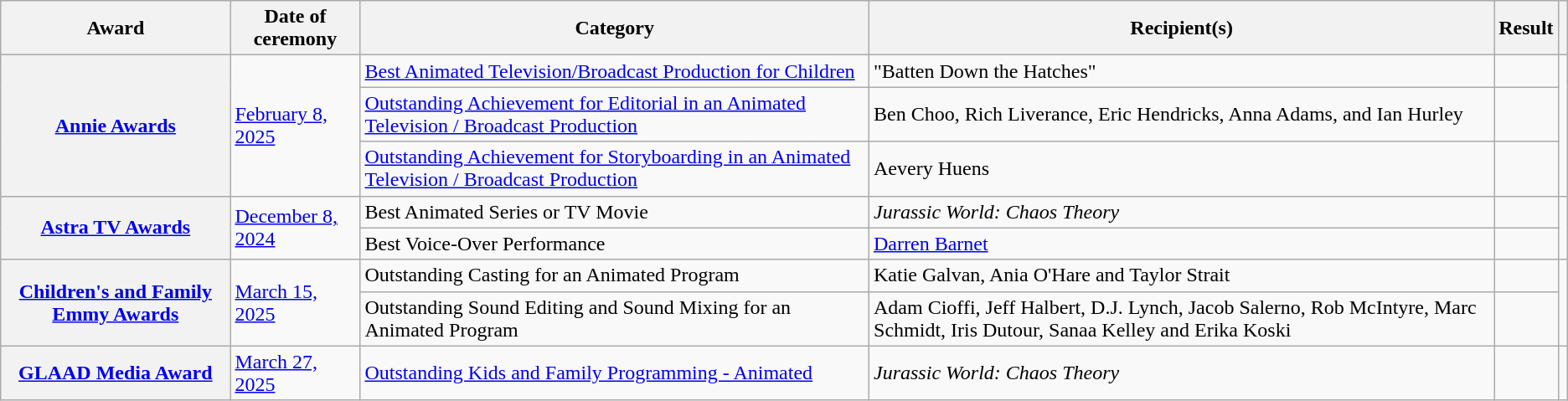<table class="wikitable plainrowheaders sortable">
<tr>
<th scope="col">Award</th>
<th scope="col">Date of ceremony</th>
<th scope="col">Category</th>
<th scope="col">Recipient(s)</th>
<th scope="col">Result</th>
<th scope="col" class="unsortable"></th>
</tr>
<tr>
<th scope=row rowspan="3"><a href='#'>Annie Awards</a></th>
<td rowspan="3"><a href='#'>February 8, 2025</a></td>
<td><a href='#'>Best Animated Television/Broadcast Production for Children</a></td>
<td>"Batten Down the Hatches"</td>
<td></td>
<td align=center rowspan="3"></td>
</tr>
<tr>
<td><a href='#'>Outstanding Achievement for Editorial in an Animated Television / Broadcast Production</a></td>
<td>Ben Choo, Rich Liverance, Eric Hendricks, Anna Adams, and Ian Hurley </td>
<td></td>
</tr>
<tr>
<td><a href='#'>Outstanding Achievement for Storyboarding in an Animated Television / Broadcast Production</a></td>
<td>Aevery Huens </td>
<td></td>
</tr>
<tr>
<th scope=row rowspan="2"><a href='#'>Astra TV Awards</a></th>
<td rowspan="2"><a href='#'>December 8, 2024</a></td>
<td>Best Animated Series or TV Movie</td>
<td><em>Jurassic World: Chaos Theory</em></td>
<td></td>
<td align=center rowspan="2"></td>
</tr>
<tr>
<td>Best Voice-Over Performance</td>
<td><a href='#'>Darren Barnet</a></td>
<td></td>
</tr>
<tr>
<th scope=row rowspan="2"><a href='#'>Children's and Family Emmy Awards</a></th>
<td rowspan="2"><a href='#'>March 15, 2025</a></td>
<td>Outstanding Casting for an Animated Program</td>
<td>Katie Galvan, Ania O'Hare and Taylor Strait</td>
<td></td>
<td align=center rowspan="2"></td>
</tr>
<tr>
<td>Outstanding Sound Editing and Sound Mixing for an Animated Program</td>
<td>Adam Cioffi, Jeff Halbert, D.J. Lynch, Jacob Salerno, Rob McIntyre, Marc Schmidt, Iris Dutour, Sanaa Kelley and Erika Koski</td>
<td></td>
</tr>
<tr>
<th scope=row rowspan="1"><a href='#'>GLAAD Media Award</a></th>
<td rowspan="1"><a href='#'>March 27, 2025</a></td>
<td><a href='#'>Outstanding Kids and Family Programming - Animated</a></td>
<td><em>Jurassic World: Chaos Theory</em></td>
<td></td>
<td align=center rowspan="1"></td>
</tr>
</table>
